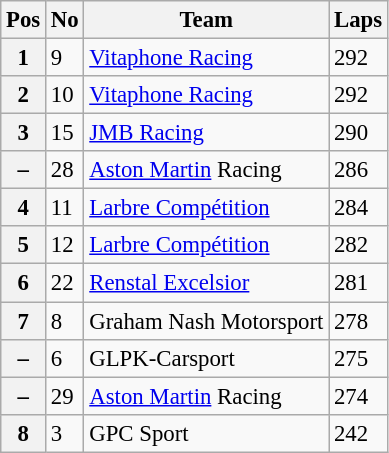<table class="wikitable" style="font-size: 95%;">
<tr>
<th>Pos</th>
<th>No</th>
<th>Team</th>
<th>Laps</th>
</tr>
<tr>
<th>1</th>
<td>9</td>
<td> <a href='#'>Vitaphone Racing</a></td>
<td>292</td>
</tr>
<tr>
<th>2</th>
<td>10</td>
<td> <a href='#'>Vitaphone Racing</a></td>
<td>292</td>
</tr>
<tr>
<th>3</th>
<td>15</td>
<td> <a href='#'>JMB Racing</a></td>
<td>290</td>
</tr>
<tr>
<th>–</th>
<td>28</td>
<td> <a href='#'>Aston Martin</a> Racing</td>
<td>286</td>
</tr>
<tr>
<th>4</th>
<td>11</td>
<td> <a href='#'>Larbre Compétition</a></td>
<td>284</td>
</tr>
<tr>
<th>5</th>
<td>12</td>
<td> <a href='#'>Larbre Compétition</a></td>
<td>282</td>
</tr>
<tr>
<th>6</th>
<td>22</td>
<td> <a href='#'>Renstal Excelsior</a></td>
<td>281</td>
</tr>
<tr>
<th>7</th>
<td>8</td>
<td> Graham Nash Motorsport</td>
<td>278</td>
</tr>
<tr>
<th>–</th>
<td>6</td>
<td> GLPK-Carsport</td>
<td>275</td>
</tr>
<tr>
<th>–</th>
<td>29</td>
<td> <a href='#'>Aston Martin</a> Racing</td>
<td>274</td>
</tr>
<tr>
<th>8</th>
<td>3</td>
<td> GPC Sport</td>
<td>242</td>
</tr>
</table>
